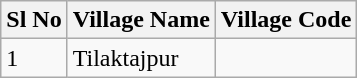<table class="wikitable">
<tr>
<th>Sl No</th>
<th>Village Name</th>
<th>Village Code</th>
</tr>
<tr>
<td>1</td>
<td>Tilaktajpur</td>
</tr>
</table>
